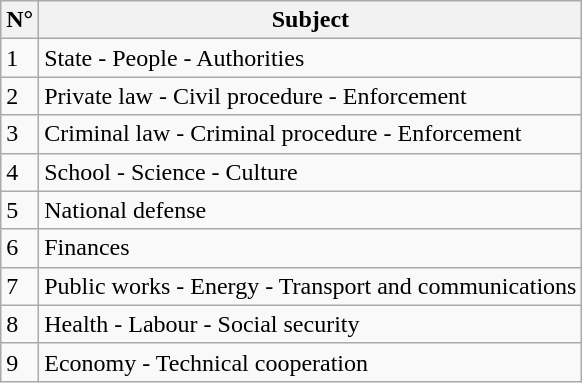<table class="wikitable">
<tr>
<th>N°</th>
<th>Subject</th>
</tr>
<tr>
<td>1</td>
<td>State - People - Authorities</td>
</tr>
<tr>
<td>2</td>
<td>Private law - Civil procedure - Enforcement</td>
</tr>
<tr>
<td>3</td>
<td>Criminal law - Criminal procedure - Enforcement</td>
</tr>
<tr>
<td>4</td>
<td>School - Science - Culture</td>
</tr>
<tr>
<td>5</td>
<td>National defense</td>
</tr>
<tr>
<td>6</td>
<td>Finances</td>
</tr>
<tr>
<td>7</td>
<td>Public works - Energy - Transport and communications</td>
</tr>
<tr>
<td>8</td>
<td>Health - Labour - Social security</td>
</tr>
<tr>
<td>9</td>
<td>Economy - Technical cooperation</td>
</tr>
</table>
